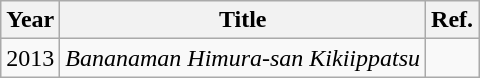<table class="wikitable">
<tr>
<th>Year</th>
<th>Title</th>
<th>Ref.</th>
</tr>
<tr>
<td>2013</td>
<td><em>Bananaman Himura-san Kikiippatsu</em></td>
<td></td>
</tr>
</table>
